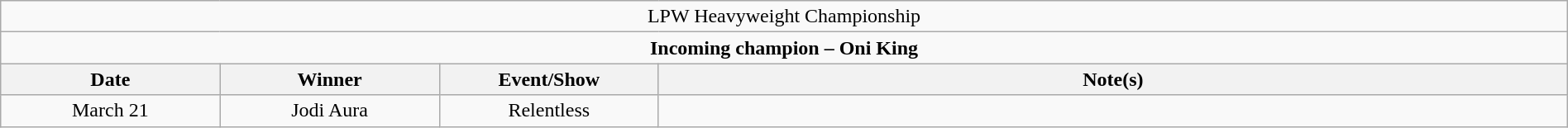<table class="wikitable" style="text-align:center; width:100%;">
<tr>
<td colspan="4" style="text-align: center;">LPW Heavyweight Championship</td>
</tr>
<tr>
<td colspan="4" style="text-align: center;"><strong>Incoming champion – Oni King</strong></td>
</tr>
<tr>
<th width=14%>Date</th>
<th width=14%>Winner</th>
<th width=14%>Event/Show</th>
<th width=58%>Note(s)</th>
</tr>
<tr>
<td>March 21</td>
<td>Jodi Aura</td>
<td>Relentless</td>
<td></td>
</tr>
</table>
